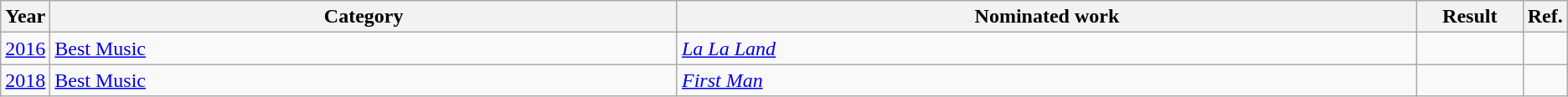<table class=wikitable>
<tr>
<th scope="col" style="width:1em;">Year</th>
<th scope="col" style="width:33em;">Category</th>
<th scope="col" style="width:39em;">Nominated work</th>
<th scope="col" style="width:5em;">Result</th>
<th scope="col" style="width:1em;">Ref.</th>
</tr>
<tr>
<td rowspan="1"><a href='#'>2016</a></td>
<td><a href='#'>Best Music</a></td>
<td rowspan="1"><em><a href='#'>La La Land</a></em></td>
<td></td>
<td style="text-align:center;"></td>
</tr>
<tr>
<td><a href='#'>2018</a></td>
<td><a href='#'>Best Music</a></td>
<td><em><a href='#'>First Man</a></em></td>
<td></td>
<td style="text-align:center;"></td>
</tr>
</table>
